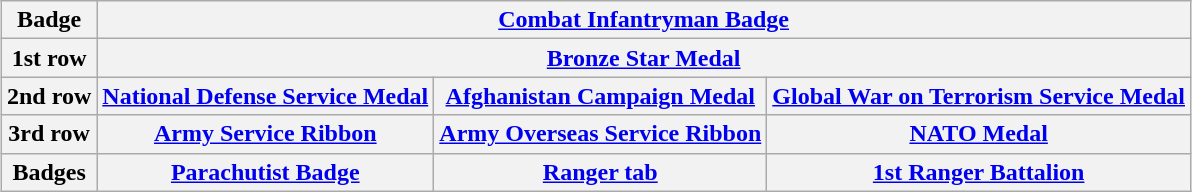<table class="wikitable" style="margin: 1em auto; text-align: center;">
<tr>
<th>Badge</th>
<th colspan="12"><a href='#'>Combat Infantryman Badge</a></th>
</tr>
<tr>
<th>1st row</th>
<th colspan="12"><a href='#'>Bronze Star Medal</a> <br></th>
</tr>
<tr>
<th>2nd row</th>
<th><a href='#'>National Defense Service Medal</a></th>
<th><a href='#'>Afghanistan Campaign Medal</a> <br></th>
<th><a href='#'>Global War on Terrorism Service Medal</a></th>
</tr>
<tr>
<th>3rd row</th>
<th><a href='#'>Army Service Ribbon</a></th>
<th><a href='#'>Army Overseas Service Ribbon</a></th>
<th><a href='#'>NATO Medal</a> <br></th>
</tr>
<tr>
<th>Badges</th>
<th><a href='#'>Parachutist Badge</a> <br></th>
<th><a href='#'>Ranger tab</a></th>
<th><a href='#'>1st Ranger Battalion</a> <br></th>
</tr>
</table>
